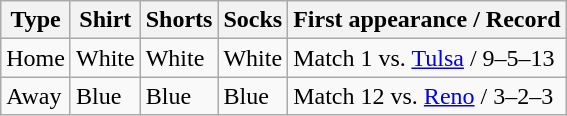<table class="wikitable">
<tr>
<th>Type</th>
<th>Shirt</th>
<th>Shorts</th>
<th>Socks</th>
<th>First appearance / Record</th>
</tr>
<tr>
<td>Home</td>
<td>White</td>
<td>White</td>
<td>White</td>
<td>Match 1 vs. <a href='#'>Tulsa</a> / 9–5–13</td>
</tr>
<tr>
<td>Away</td>
<td>Blue</td>
<td>Blue</td>
<td>Blue</td>
<td>Match 12 vs. <a href='#'>Reno</a> / 3–2–3</td>
</tr>
</table>
